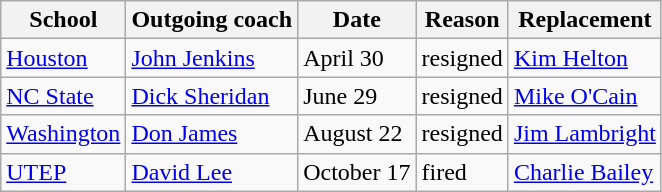<table class="sortable wikitable">
<tr>
<th>School</th>
<th>Outgoing coach</th>
<th>Date</th>
<th>Reason</th>
<th>Replacement</th>
</tr>
<tr>
<td><a href='#'>Houston</a></td>
<td><a href='#'>John Jenkins</a></td>
<td>April 30</td>
<td>resigned </td>
<td><a href='#'>Kim Helton</a></td>
</tr>
<tr>
<td><a href='#'>NC State</a></td>
<td><a href='#'>Dick Sheridan</a></td>
<td>June 29</td>
<td>resigned </td>
<td><a href='#'>Mike O'Cain</a></td>
</tr>
<tr>
<td><a href='#'>Washington</a></td>
<td><a href='#'>Don James</a></td>
<td>August 22</td>
<td>resigned </td>
<td><a href='#'>Jim Lambright</a></td>
</tr>
<tr>
<td><a href='#'>UTEP</a></td>
<td><a href='#'>David Lee</a></td>
<td>October 17</td>
<td>fired </td>
<td><a href='#'>Charlie Bailey</a></td>
</tr>
</table>
